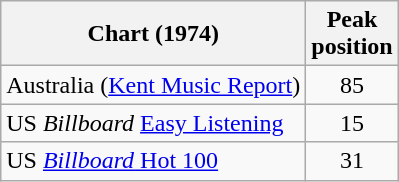<table class="wikitable sortable">
<tr>
<th>Chart (1974)</th>
<th>Peak<br>position</th>
</tr>
<tr>
<td>Australia (<a href='#'>Kent Music Report</a>)</td>
<td align="center">85</td>
</tr>
<tr>
<td>US <em>Billboard</em> <a href='#'>Easy Listening</a></td>
<td align="center">15</td>
</tr>
<tr>
<td>US <a href='#'><em>Billboard</em> Hot 100</a></td>
<td align="center">31</td>
</tr>
</table>
